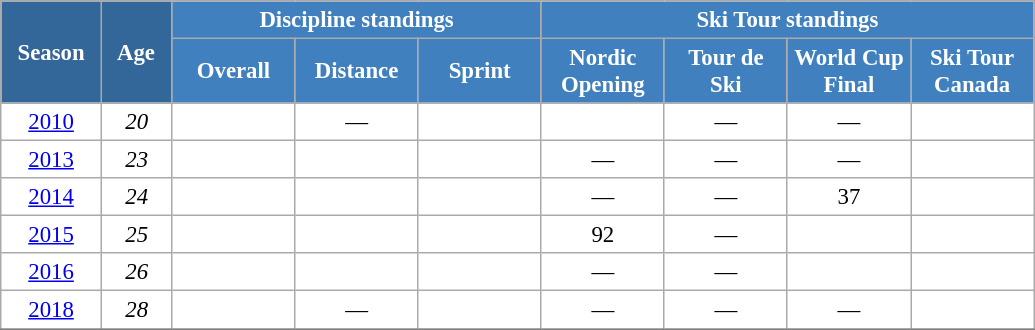<table class="wikitable" style="font-size:95%; text-align:center; border:grey solid 1px; border-collapse:collapse; background:#ffffff;">
<tr>
<th style="background-color:#369; color:white; width:60px;" rowspan="2"> Season </th>
<th style="background-color:#369; color:white; width:40px;" rowspan="2"> Age </th>
<th style="background-color:#4180be; color:white;" colspan="3">Discipline standings</th>
<th style="background-color:#4180be; color:white;" colspan="4">Ski Tour standings</th>
</tr>
<tr>
<th style="background-color:#4180be; color:white; width:75px;">Overall</th>
<th style="background-color:#4180be; color:white; width:75px;">Distance</th>
<th style="background-color:#4180be; color:white; width:75px;">Sprint</th>
<th style="background-color:#4180be; color:white; width:75px;">Nordic<br>Opening</th>
<th style="background-color:#4180be; color:white; width:75px;">Tour de<br>Ski</th>
<th style="background-color:#4180be; color:white; width:75px;">World Cup<br>Final</th>
<th style="background-color:#4180be; color:white; width:75px;">Ski Tour<br>Canada</th>
</tr>
<tr>
<td><a href='#'>2010</a></td>
<td><em>20</em></td>
<td></td>
<td>—</td>
<td></td>
<td></td>
<td>—</td>
<td>—</td>
<td></td>
</tr>
<tr>
<td><a href='#'>2013</a></td>
<td><em>23</em></td>
<td></td>
<td></td>
<td></td>
<td>—</td>
<td>—</td>
<td>—</td>
<td></td>
</tr>
<tr>
<td><a href='#'>2014</a></td>
<td><em>24</em></td>
<td></td>
<td></td>
<td></td>
<td>—</td>
<td>—</td>
<td>37</td>
<td></td>
</tr>
<tr>
<td><a href='#'>2015</a></td>
<td><em>25</em></td>
<td></td>
<td></td>
<td></td>
<td>92</td>
<td>—</td>
<td></td>
<td></td>
</tr>
<tr>
<td><a href='#'>2016</a></td>
<td><em>26</em></td>
<td></td>
<td></td>
<td></td>
<td>—</td>
<td>—</td>
<td></td>
<td></td>
</tr>
<tr>
<td><a href='#'>2018</a></td>
<td><em>28</em></td>
<td></td>
<td>—</td>
<td></td>
<td>—</td>
<td>—</td>
<td>—</td>
<td></td>
</tr>
<tr>
</tr>
</table>
